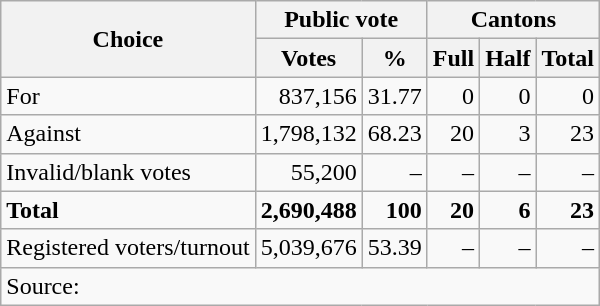<table class=wikitable style=text-align:right>
<tr>
<th rowspan=2>Choice</th>
<th colspan=2>Public vote</th>
<th colspan=3>Cantons</th>
</tr>
<tr>
<th>Votes</th>
<th>%</th>
<th>Full</th>
<th>Half</th>
<th>Total</th>
</tr>
<tr>
<td align=left>For</td>
<td>837,156</td>
<td>31.77</td>
<td>0</td>
<td>0</td>
<td>0</td>
</tr>
<tr>
<td align=left>Against</td>
<td>1,798,132</td>
<td>68.23</td>
<td>20</td>
<td>3</td>
<td>23</td>
</tr>
<tr>
<td align=left>Invalid/blank votes</td>
<td>55,200</td>
<td>–</td>
<td>–</td>
<td>–</td>
<td>–</td>
</tr>
<tr>
<td align=left><strong>Total</strong></td>
<td><strong>2,690,488</strong></td>
<td><strong>100</strong></td>
<td><strong>20</strong></td>
<td><strong>6</strong></td>
<td><strong>23</strong></td>
</tr>
<tr>
<td align=left>Registered voters/turnout</td>
<td>5,039,676</td>
<td>53.39</td>
<td>–</td>
<td>–</td>
<td>–</td>
</tr>
<tr>
<td align=left colspan=6>Source: </td>
</tr>
</table>
